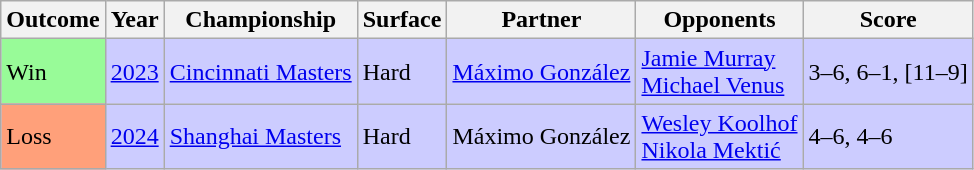<table class="sortable wikitable">
<tr>
<th>Outcome</th>
<th>Year</th>
<th>Championship</th>
<th>Surface</th>
<th>Partner</th>
<th>Opponents</th>
<th class="unsortable">Score</th>
</tr>
<tr bgcolor=ccccff>
<td bgcolor=98fb98>Win</td>
<td><a href='#'>2023</a></td>
<td><a href='#'>Cincinnati Masters</a></td>
<td>Hard</td>
<td> <a href='#'>Máximo González</a></td>
<td> <a href='#'>Jamie Murray</a> <br> <a href='#'>Michael Venus</a></td>
<td>3–6, 6–1, [11–9]</td>
</tr>
<tr style="background:#ccf;">
<td style="background:#ffa07a;">Loss</td>
<td><a href='#'>2024</a></td>
<td><a href='#'>Shanghai Masters</a></td>
<td>Hard</td>
<td> Máximo González</td>
<td> <a href='#'>Wesley Koolhof</a><br> <a href='#'>Nikola Mektić</a></td>
<td>4–6, 4–6</td>
</tr>
</table>
